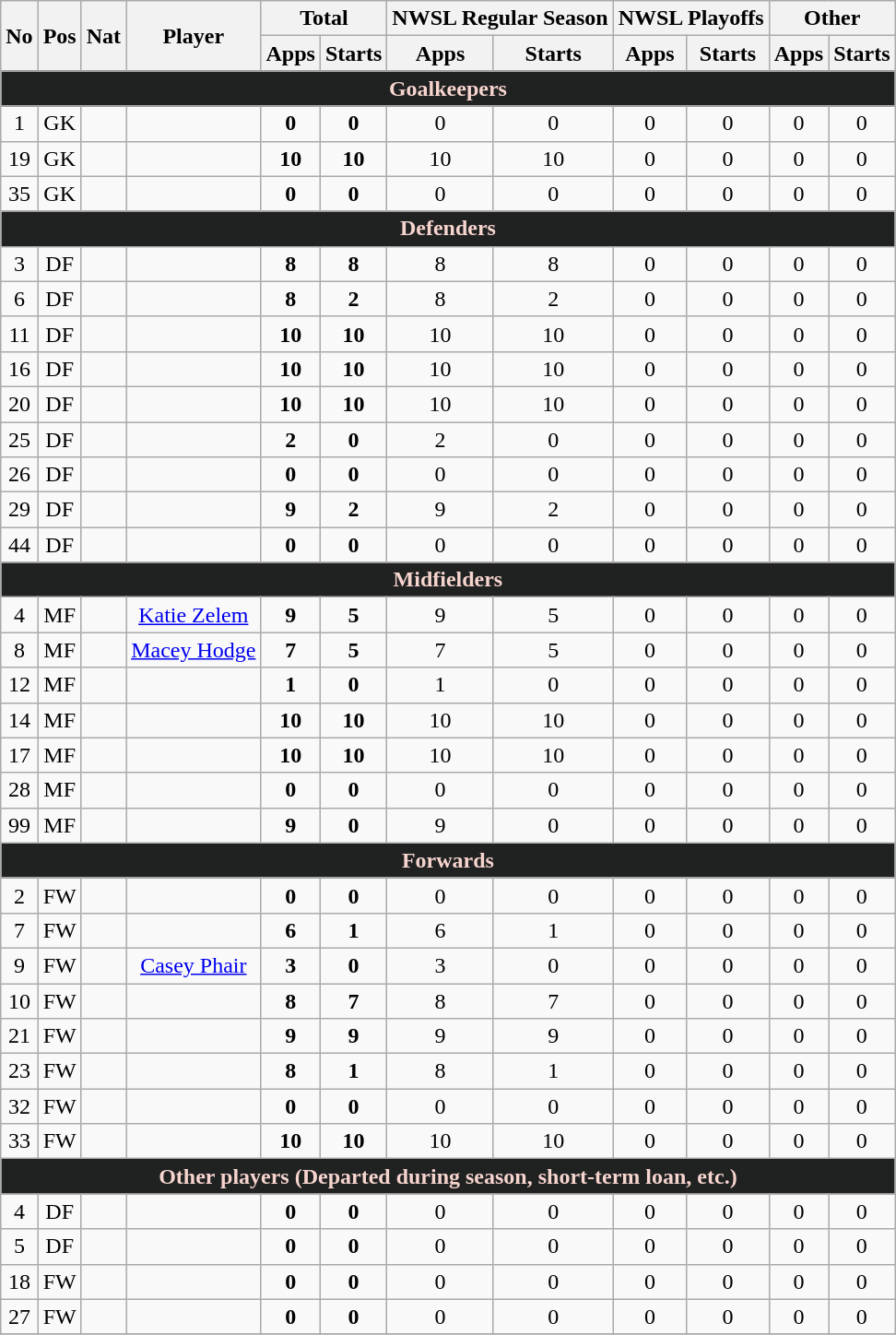<table class="wikitable sortable" style="text-align:center">
<tr>
<th rowspan="2">No</th>
<th rowspan="2">Pos</th>
<th rowspan="2">Nat</th>
<th rowspan="2">Player</th>
<th colspan="2">Total</th>
<th colspan="2">NWSL Regular Season</th>
<th colspan="2">NWSL Playoffs</th>
<th colspan="2">Other</th>
</tr>
<tr>
<th>Apps</th>
<th>Starts</th>
<th>Apps</th>
<th>Starts</th>
<th>Apps</th>
<th>Starts</th>
<th>Apps</th>
<th>Starts</th>
</tr>
<tr>
<th colspan="12" style="background:#202121; color:#F7D5CF; text-align:center;">Goalkeepers</th>
</tr>
<tr>
<td>1</td>
<td>GK</td>
<td></td>
<td></td>
<td><strong>0</strong></td>
<td><strong>0</strong></td>
<td>0</td>
<td>0</td>
<td>0</td>
<td>0</td>
<td>0</td>
<td>0</td>
</tr>
<tr>
<td>19</td>
<td>GK</td>
<td></td>
<td></td>
<td><strong>10</strong></td>
<td><strong>10</strong></td>
<td>10</td>
<td>10</td>
<td>0</td>
<td>0</td>
<td>0</td>
<td>0</td>
</tr>
<tr>
<td>35</td>
<td>GK</td>
<td></td>
<td></td>
<td><strong>0</strong></td>
<td><strong>0</strong></td>
<td>0</td>
<td>0</td>
<td>0</td>
<td>0</td>
<td>0</td>
<td>0</td>
</tr>
<tr>
<th colspan="12" style="background:#202121; color:#F7D5CF; text-align:center;">Defenders</th>
</tr>
<tr>
<td>3</td>
<td>DF</td>
<td></td>
<td></td>
<td><strong>8</strong></td>
<td><strong>8</strong></td>
<td>8</td>
<td>8</td>
<td>0</td>
<td>0</td>
<td>0</td>
<td>0</td>
</tr>
<tr>
<td>6</td>
<td>DF</td>
<td></td>
<td></td>
<td><strong>8</strong></td>
<td><strong>2</strong></td>
<td>8</td>
<td>2</td>
<td>0</td>
<td>0</td>
<td>0</td>
<td>0</td>
</tr>
<tr>
<td>11</td>
<td>DF</td>
<td></td>
<td></td>
<td><strong>10</strong></td>
<td><strong>10</strong></td>
<td>10</td>
<td>10</td>
<td>0</td>
<td>0</td>
<td>0</td>
<td>0</td>
</tr>
<tr>
<td>16</td>
<td>DF</td>
<td></td>
<td></td>
<td><strong>10</strong></td>
<td><strong>10</strong></td>
<td>10</td>
<td>10</td>
<td>0</td>
<td>0</td>
<td>0</td>
<td>0</td>
</tr>
<tr>
<td>20</td>
<td>DF</td>
<td></td>
<td></td>
<td><strong>10</strong></td>
<td><strong>10</strong></td>
<td>10</td>
<td>10</td>
<td>0</td>
<td>0</td>
<td>0</td>
<td>0</td>
</tr>
<tr>
<td>25</td>
<td>DF</td>
<td></td>
<td></td>
<td><strong>2</strong></td>
<td><strong>0</strong></td>
<td>2</td>
<td>0</td>
<td>0</td>
<td>0</td>
<td>0</td>
<td>0</td>
</tr>
<tr>
<td>26</td>
<td>DF</td>
<td></td>
<td></td>
<td><strong>0</strong></td>
<td><strong>0</strong></td>
<td>0</td>
<td>0</td>
<td>0</td>
<td>0</td>
<td>0</td>
<td>0</td>
</tr>
<tr>
<td>29</td>
<td>DF</td>
<td></td>
<td></td>
<td><strong>9</strong></td>
<td><strong>2</strong></td>
<td>9</td>
<td>2</td>
<td>0</td>
<td>0</td>
<td>0</td>
<td>0</td>
</tr>
<tr>
<td>44</td>
<td>DF</td>
<td></td>
<td></td>
<td><strong>0</strong></td>
<td><strong>0</strong></td>
<td>0</td>
<td>0</td>
<td>0</td>
<td>0</td>
<td>0</td>
<td>0</td>
</tr>
<tr>
<th colspan="12" style="background:#202121; color:#F7D5CF; text-align:center;">Midfielders</th>
</tr>
<tr>
<td>4</td>
<td>MF</td>
<td></td>
<td><a href='#'>Katie Zelem</a></td>
<td><strong>9</strong></td>
<td><strong>5</strong></td>
<td>9</td>
<td>5</td>
<td>0</td>
<td>0</td>
<td>0</td>
<td>0</td>
</tr>
<tr>
<td>8</td>
<td>MF</td>
<td></td>
<td><a href='#'>Macey Hodge</a></td>
<td><strong>7</strong></td>
<td><strong>5</strong></td>
<td>7</td>
<td>5</td>
<td>0</td>
<td>0</td>
<td>0</td>
<td>0</td>
</tr>
<tr>
<td>12</td>
<td>MF</td>
<td></td>
<td></td>
<td><strong>1</strong></td>
<td><strong>0</strong></td>
<td>1</td>
<td>0</td>
<td>0</td>
<td>0</td>
<td>0</td>
<td>0</td>
</tr>
<tr>
<td>14</td>
<td>MF</td>
<td></td>
<td></td>
<td><strong>10</strong></td>
<td><strong>10</strong></td>
<td>10</td>
<td>10</td>
<td>0</td>
<td>0</td>
<td>0</td>
<td>0</td>
</tr>
<tr>
<td>17</td>
<td>MF</td>
<td></td>
<td></td>
<td><strong>10</strong></td>
<td><strong>10</strong></td>
<td>10</td>
<td>10</td>
<td>0</td>
<td>0</td>
<td>0</td>
<td>0</td>
</tr>
<tr>
<td>28</td>
<td>MF</td>
<td></td>
<td></td>
<td><strong>0</strong></td>
<td><strong>0</strong></td>
<td>0</td>
<td>0</td>
<td>0</td>
<td>0</td>
<td>0</td>
<td>0</td>
</tr>
<tr>
<td>99</td>
<td>MF</td>
<td></td>
<td></td>
<td><strong>9</strong></td>
<td><strong>0</strong></td>
<td>9</td>
<td>0</td>
<td>0</td>
<td>0</td>
<td>0</td>
<td>0</td>
</tr>
<tr>
<th colspan="12" style="background:#202121; color:#F7D5CF; text-align:center;">Forwards</th>
</tr>
<tr>
<td>2</td>
<td>FW</td>
<td></td>
<td></td>
<td><strong>0</strong></td>
<td><strong>0</strong></td>
<td>0</td>
<td>0</td>
<td>0</td>
<td>0</td>
<td>0</td>
<td>0</td>
</tr>
<tr>
<td>7</td>
<td>FW</td>
<td></td>
<td></td>
<td><strong>6</strong></td>
<td><strong>1</strong></td>
<td>6</td>
<td>1</td>
<td>0</td>
<td>0</td>
<td>0</td>
<td>0</td>
</tr>
<tr>
<td>9</td>
<td>FW</td>
<td></td>
<td><a href='#'>Casey Phair</a></td>
<td><strong>3</strong></td>
<td><strong>0</strong></td>
<td>3</td>
<td>0</td>
<td>0</td>
<td>0</td>
<td>0</td>
<td>0</td>
</tr>
<tr>
<td>10</td>
<td>FW</td>
<td></td>
<td></td>
<td><strong>8</strong></td>
<td><strong>7</strong></td>
<td>8</td>
<td>7</td>
<td>0</td>
<td>0</td>
<td>0</td>
<td>0</td>
</tr>
<tr>
<td>21</td>
<td>FW</td>
<td></td>
<td></td>
<td><strong>9</strong></td>
<td><strong>9</strong></td>
<td>9</td>
<td>9</td>
<td>0</td>
<td>0</td>
<td>0</td>
<td>0</td>
</tr>
<tr>
<td>23</td>
<td>FW</td>
<td></td>
<td></td>
<td><strong>8</strong></td>
<td><strong>1</strong></td>
<td>8</td>
<td>1</td>
<td>0</td>
<td>0</td>
<td>0</td>
<td>0</td>
</tr>
<tr>
<td>32</td>
<td>FW</td>
<td></td>
<td></td>
<td><strong>0</strong></td>
<td><strong>0</strong></td>
<td>0</td>
<td>0</td>
<td>0</td>
<td>0</td>
<td>0</td>
<td>0</td>
</tr>
<tr>
<td>33</td>
<td>FW</td>
<td></td>
<td></td>
<td><strong>10</strong></td>
<td><strong>10</strong></td>
<td>10</td>
<td>10</td>
<td>0</td>
<td>0</td>
<td>0</td>
<td>0</td>
</tr>
<tr>
<th colspan="12" style="background:#202121; color:#F7D5CF; text-align:center;">Other players (Departed during season, short-term loan, etc.)</th>
</tr>
<tr>
<td>4</td>
<td>DF</td>
<td></td>
<td></td>
<td><strong>0</strong></td>
<td><strong>0</strong></td>
<td>0</td>
<td>0</td>
<td>0</td>
<td>0</td>
<td>0</td>
<td>0</td>
</tr>
<tr>
<td>5</td>
<td>DF</td>
<td></td>
<td></td>
<td><strong>0</strong></td>
<td><strong>0</strong></td>
<td>0</td>
<td>0</td>
<td>0</td>
<td>0</td>
<td>0</td>
<td>0</td>
</tr>
<tr>
<td>18</td>
<td>FW</td>
<td></td>
<td></td>
<td><strong>0</strong></td>
<td><strong>0</strong></td>
<td>0</td>
<td>0</td>
<td>0</td>
<td>0</td>
<td>0</td>
<td>0</td>
</tr>
<tr>
<td>27</td>
<td>FW</td>
<td></td>
<td></td>
<td><strong>0</strong></td>
<td><strong>0</strong></td>
<td>0</td>
<td>0</td>
<td>0</td>
<td>0</td>
<td>0</td>
<td>0</td>
</tr>
<tr>
</tr>
</table>
